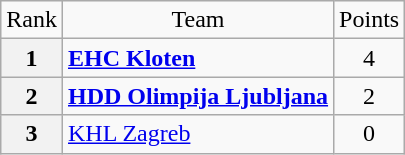<table class="wikitable" style="text-align: center;">
<tr>
<td>Rank</td>
<td>Team</td>
<td>Points</td>
</tr>
<tr>
<th>1</th>
<td style="text-align: left;"> <strong><a href='#'>EHC Kloten</a></strong></td>
<td>4</td>
</tr>
<tr>
<th>2</th>
<td style="text-align: left;"> <strong><a href='#'>HDD Olimpija Ljubljana</a></strong></td>
<td>2</td>
</tr>
<tr>
<th>3</th>
<td style="text-align: left;"> <a href='#'>KHL Zagreb</a></td>
<td>0</td>
</tr>
</table>
